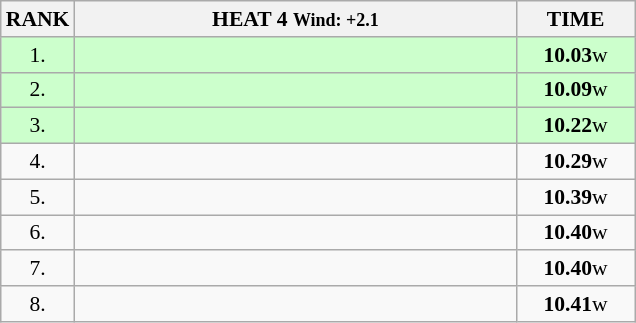<table class="wikitable" style="border-collapse: collapse; font-size: 90%;">
<tr>
<th>RANK</th>
<th style="width: 20em">HEAT 4 <small>Wind: +2.1</small></th>
<th style="width: 5em">TIME</th>
</tr>
<tr style="background:#ccffcc;">
<td align="center">1.</td>
<td></td>
<td align="center"><strong>10.03</strong>w</td>
</tr>
<tr style="background:#ccffcc;">
<td align="center">2.</td>
<td></td>
<td align="center"><strong>10.09</strong>w</td>
</tr>
<tr style="background:#ccffcc;">
<td align="center">3.</td>
<td></td>
<td align="center"><strong>10.22</strong>w</td>
</tr>
<tr>
<td align="center">4.</td>
<td></td>
<td align="center"><strong>10.29</strong>w</td>
</tr>
<tr>
<td align="center">5.</td>
<td></td>
<td align="center"><strong>10.39</strong>w</td>
</tr>
<tr>
<td align="center">6.</td>
<td></td>
<td align="center"><strong>10.40</strong>w</td>
</tr>
<tr>
<td align="center">7.</td>
<td></td>
<td align="center"><strong>10.40</strong>w</td>
</tr>
<tr>
<td align="center">8.</td>
<td></td>
<td align="center"><strong>10.41</strong>w</td>
</tr>
</table>
